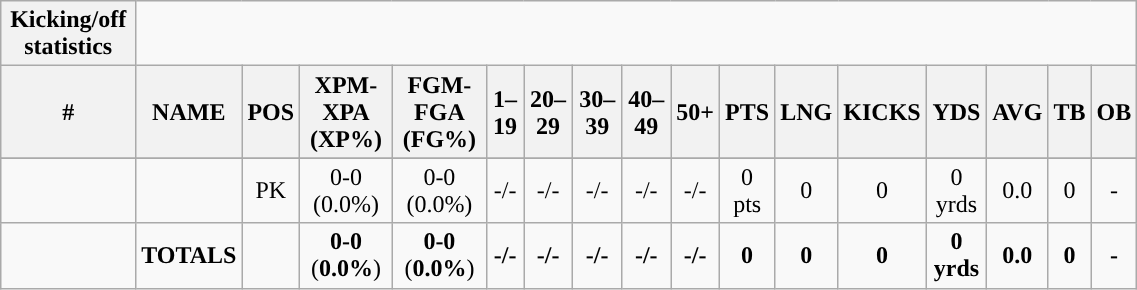<table style="width:60%; text-align:center;" class="wikitable collapsible collapsed">
<tr>
<th style="text-align:center; ">Kicking/off statistics</th>
</tr>
<tr>
<th>#</th>
<th>NAME</th>
<th>POS</th>
<th>XPM-XPA (XP%)</th>
<th>FGM-FGA (FG%)</th>
<th>1–19</th>
<th>20–29</th>
<th>30–39</th>
<th>40–49</th>
<th>50+</th>
<th>PTS</th>
<th>LNG</th>
<th>KICKS</th>
<th>YDS</th>
<th>AVG</th>
<th>TB</th>
<th>OB</th>
</tr>
<tr>
</tr>
<tr>
<td></td>
<td></td>
<td>PK</td>
<td>0-0 (0.0%)</td>
<td>0-0 (0.0%)</td>
<td>-/-</td>
<td>-/-</td>
<td>-/-</td>
<td>-/-</td>
<td>-/-</td>
<td>0 pts</td>
<td>0</td>
<td>0</td>
<td>0 yrds</td>
<td>0.0</td>
<td>0</td>
<td>-</td>
</tr>
<tr>
<td></td>
<td><strong>TOTALS</strong></td>
<td></td>
<td><strong>0-0</strong> (<strong>0.0%</strong>)</td>
<td><strong>0-0</strong> (<strong>0.0%</strong>)</td>
<td><strong>-/-</strong></td>
<td><strong>-/-</strong></td>
<td><strong>-/-</strong></td>
<td><strong>-/-</strong></td>
<td><strong>-/-</strong></td>
<td><strong>0</strong></td>
<td><strong>0</strong></td>
<td><strong>0</strong></td>
<td><strong>0 yrds</strong></td>
<td><strong>0.0</strong></td>
<td><strong>0</strong></td>
<td><strong>-</strong></td>
</tr>
</table>
